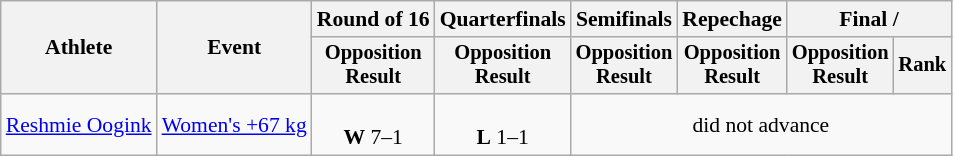<table class="wikitable" style="font-size:90%;">
<tr>
<th rowspan=2>Athlete</th>
<th rowspan=2>Event</th>
<th>Round of 16</th>
<th>Quarterfinals</th>
<th>Semifinals</th>
<th>Repechage</th>
<th colspan=2>Final / </th>
</tr>
<tr style="font-size:95%">
<th>Opposition<br>Result</th>
<th>Opposition<br>Result</th>
<th>Opposition<br>Result</th>
<th>Opposition<br>Result</th>
<th>Opposition<br>Result</th>
<th>Rank</th>
</tr>
<tr align=center>
<td align=left><a href='#'>Reshmie Oogink</a></td>
<td align=left><a href='#'>Women's +67 kg</a></td>
<td><br><strong>W</strong> 7–1</td>
<td><br><strong>L</strong> 1–1 </td>
<td colspan=4>did not advance</td>
</tr>
</table>
